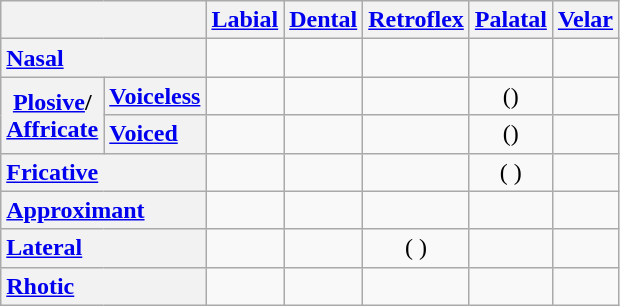<table class="wikitable" style="text-align:center;">
<tr>
<th colspan="2"></th>
<th><a href='#'>Labial</a></th>
<th><a href='#'>Dental</a></th>
<th><a href='#'>Retroflex</a></th>
<th><a href='#'>Palatal</a></th>
<th><a href='#'>Velar</a></th>
</tr>
<tr>
<th colspan="2" style="text-align:left"><a href='#'>Nasal</a></th>
<td></td>
<td></td>
<td></td>
<td></td>
<td></td>
</tr>
<tr>
<th rowspan="2"><a href='#'>Plosive</a>/<br><a href='#'>Affricate</a></th>
<th style="text-align:left"><a href='#'>Voiceless</a></th>
<td></td>
<td></td>
<td></td>
<td> ()</td>
<td></td>
</tr>
<tr>
<th style="text-align:left"><a href='#'>Voiced</a></th>
<td></td>
<td></td>
<td></td>
<td> ()</td>
<td></td>
</tr>
<tr>
<th colspan="2" style="text-align:left"><a href='#'>Fricative</a></th>
<td></td>
<td></td>
<td></td>
<td>(  )</td>
<td></td>
</tr>
<tr>
<th colspan="2" style="text-align:left"><a href='#'>Approximant</a></th>
<td></td>
<td></td>
<td></td>
<td></td>
<td></td>
</tr>
<tr>
<th colspan="2" style="text-align:left"><a href='#'>Lateral</a></th>
<td></td>
<td></td>
<td>(  )</td>
<td></td>
<td></td>
</tr>
<tr>
<th colspan="2" style="text-align:left"><a href='#'>Rhotic</a></th>
<td></td>
<td></td>
<td></td>
<td></td>
<td></td>
</tr>
</table>
